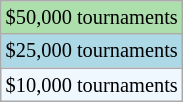<table class="wikitable" style="font-size:85%;">
<tr style="background:#addfad;">
<td>$50,000 tournaments</td>
</tr>
<tr style="background:lightblue;">
<td>$25,000 tournaments</td>
</tr>
<tr style="background:#f0f8ff;">
<td>$10,000 tournaments</td>
</tr>
</table>
